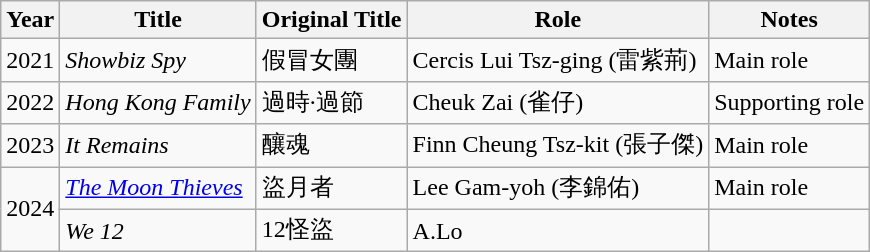<table class="wikitable plainrowheaders">
<tr>
<th>Year</th>
<th>Title</th>
<th>Original Title</th>
<th>Role</th>
<th>Notes</th>
</tr>
<tr>
<td>2021</td>
<td><em>Showbiz Spy</em></td>
<td>假冒女團</td>
<td>Cercis Lui Tsz-ging (雷紫荊)</td>
<td>Main role</td>
</tr>
<tr>
<td>2022</td>
<td><em>Hong Kong Family</em></td>
<td>過時·過節</td>
<td>Cheuk Zai (雀仔)</td>
<td>Supporting role</td>
</tr>
<tr>
<td>2023</td>
<td><em>It Remains</em></td>
<td>釀魂</td>
<td>Finn Cheung Tsz-kit (張子傑)</td>
<td>Main role</td>
</tr>
<tr>
<td rowspan="2">2024</td>
<td><em><a href='#'>The Moon Thieves</a></em></td>
<td>盜月者</td>
<td>Lee Gam-yoh (李錦佑)</td>
<td>Main role</td>
</tr>
<tr>
<td><em>We 12</em></td>
<td>12怪盜</td>
<td>A.Lo</td>
<td></td>
</tr>
</table>
